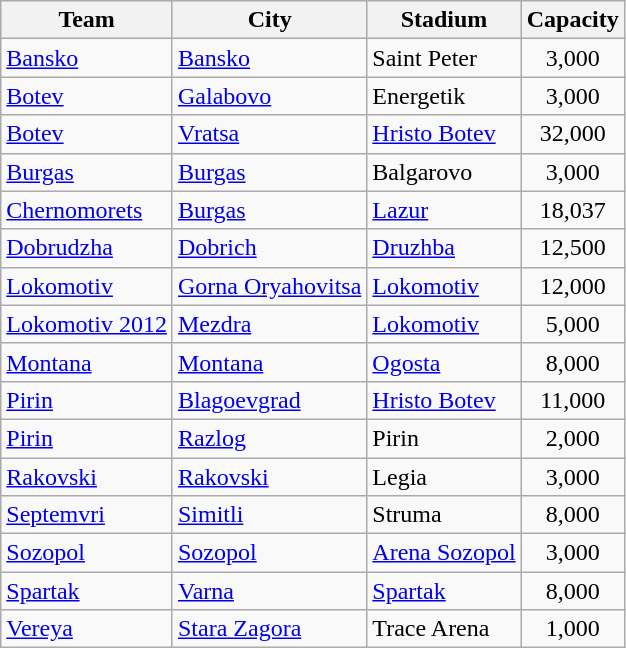<table class="wikitable sortable">
<tr>
<th>Team</th>
<th>City</th>
<th>Stadium</th>
<th>Capacity</th>
</tr>
<tr>
<td><a href='#'>Bansko</a></td>
<td><a href='#'>Bansko</a></td>
<td>Saint Peter</td>
<td align=center>3,000</td>
</tr>
<tr>
<td><a href='#'>Botev</a></td>
<td><a href='#'>Galabovo</a></td>
<td>Energetik</td>
<td align=center>3,000</td>
</tr>
<tr>
<td><a href='#'>Botev</a></td>
<td><a href='#'>Vratsa</a></td>
<td><a href='#'>Hristo Botev</a></td>
<td align=center>32,000</td>
</tr>
<tr>
<td><a href='#'>Burgas</a></td>
<td><a href='#'>Burgas</a></td>
<td>Balgarovo</td>
<td align=center>3,000</td>
</tr>
<tr>
<td><a href='#'>Chernomorets</a></td>
<td><a href='#'>Burgas</a></td>
<td><a href='#'>Lazur</a></td>
<td align=center>18,037</td>
</tr>
<tr>
<td><a href='#'>Dobrudzha</a></td>
<td><a href='#'>Dobrich</a></td>
<td><a href='#'>Druzhba</a></td>
<td align=center>12,500</td>
</tr>
<tr>
<td><a href='#'>Lokomotiv</a></td>
<td><a href='#'>Gorna Oryahovitsa</a></td>
<td><a href='#'>Lokomotiv</a></td>
<td align=center>12,000</td>
</tr>
<tr>
<td><a href='#'>Lokomotiv 2012</a></td>
<td><a href='#'>Mezdra</a></td>
<td><a href='#'>Lokomotiv</a></td>
<td align=center>5,000</td>
</tr>
<tr>
<td><a href='#'>Montana</a></td>
<td><a href='#'>Montana</a></td>
<td><a href='#'>Ogosta</a></td>
<td align="center">8,000</td>
</tr>
<tr>
<td><a href='#'>Pirin</a></td>
<td><a href='#'>Blagoevgrad</a></td>
<td><a href='#'>Hristo Botev</a></td>
<td align=center>11,000</td>
</tr>
<tr>
<td><a href='#'>Pirin</a></td>
<td><a href='#'>Razlog</a></td>
<td>Pirin</td>
<td align=center>2,000</td>
</tr>
<tr>
<td><a href='#'>Rakovski</a></td>
<td><a href='#'>Rakovski</a></td>
<td>Legia</td>
<td align=center>3,000</td>
</tr>
<tr>
<td><a href='#'>Septemvri</a></td>
<td><a href='#'>Simitli</a></td>
<td>Struma</td>
<td align=center>8,000</td>
</tr>
<tr>
<td><a href='#'>Sozopol</a></td>
<td><a href='#'>Sozopol</a></td>
<td><a href='#'>Arena Sozopol</a></td>
<td align=center>3,000</td>
</tr>
<tr>
<td><a href='#'>Spartak</a></td>
<td><a href='#'>Varna</a></td>
<td><a href='#'>Spartak</a></td>
<td align="center">8,000</td>
</tr>
<tr>
<td><a href='#'>Vereya</a></td>
<td><a href='#'>Stara Zagora</a></td>
<td>Trace Arena</td>
<td align="center">1,000</td>
</tr>
</table>
